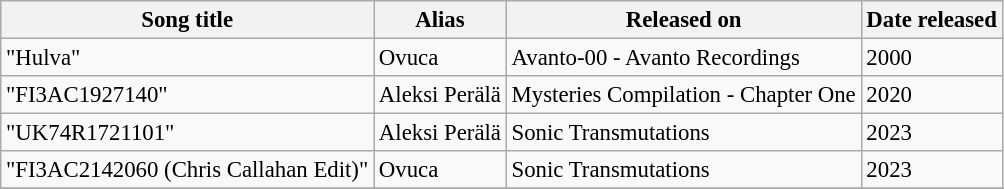<table class="wikitable sortable" style="font-size: 95%">
<tr>
<th align="left">Song title</th>
<th align="left">Alias</th>
<th align="left">Released on</th>
<th align="left">Date released</th>
</tr>
<tr>
<td align="left">"Hulva"</td>
<td align="left">Ovuca</td>
<td align="left">Avanto-00 - Avanto Recordings</td>
<td align="left">2000</td>
</tr>
<tr>
<td align="left">"FI3AC1927140"</td>
<td align="left">Aleksi Perälä</td>
<td align="left">Mysteries Compilation - Chapter One</td>
<td align="left">2020</td>
</tr>
<tr>
<td align="left">"UK74R1721101"</td>
<td align="left">Aleksi Perälä</td>
<td align="left">Sonic Transmutations</td>
<td align="left">2023</td>
</tr>
<tr>
<td align="left">"FI3AC2142060 (Chris Callahan Edit)"</td>
<td align="left">Ovuca</td>
<td align="left">Sonic Transmutations</td>
<td align="left">2023</td>
</tr>
<tr>
</tr>
</table>
